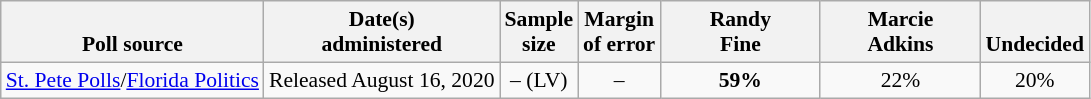<table class="wikitable" style="font-size:90%;text-align:center;">
<tr valign=bottom>
<th>Poll source</th>
<th>Date(s)<br>administered</th>
<th>Sample<br>size</th>
<th>Margin<br>of error</th>
<th style="width:100px;">Randy<br>Fine</th>
<th style="width:100px;">Marcie<br>Adkins</th>
<th>Undecided</th>
</tr>
<tr>
<td style="text-align:left;"><a href='#'>St. Pete Polls</a>/<a href='#'>Florida Politics</a></td>
<td>Released August 16, 2020</td>
<td>– (LV)</td>
<td>–</td>
<td><strong>59%</strong></td>
<td>22%</td>
<td>20%</td>
</tr>
</table>
